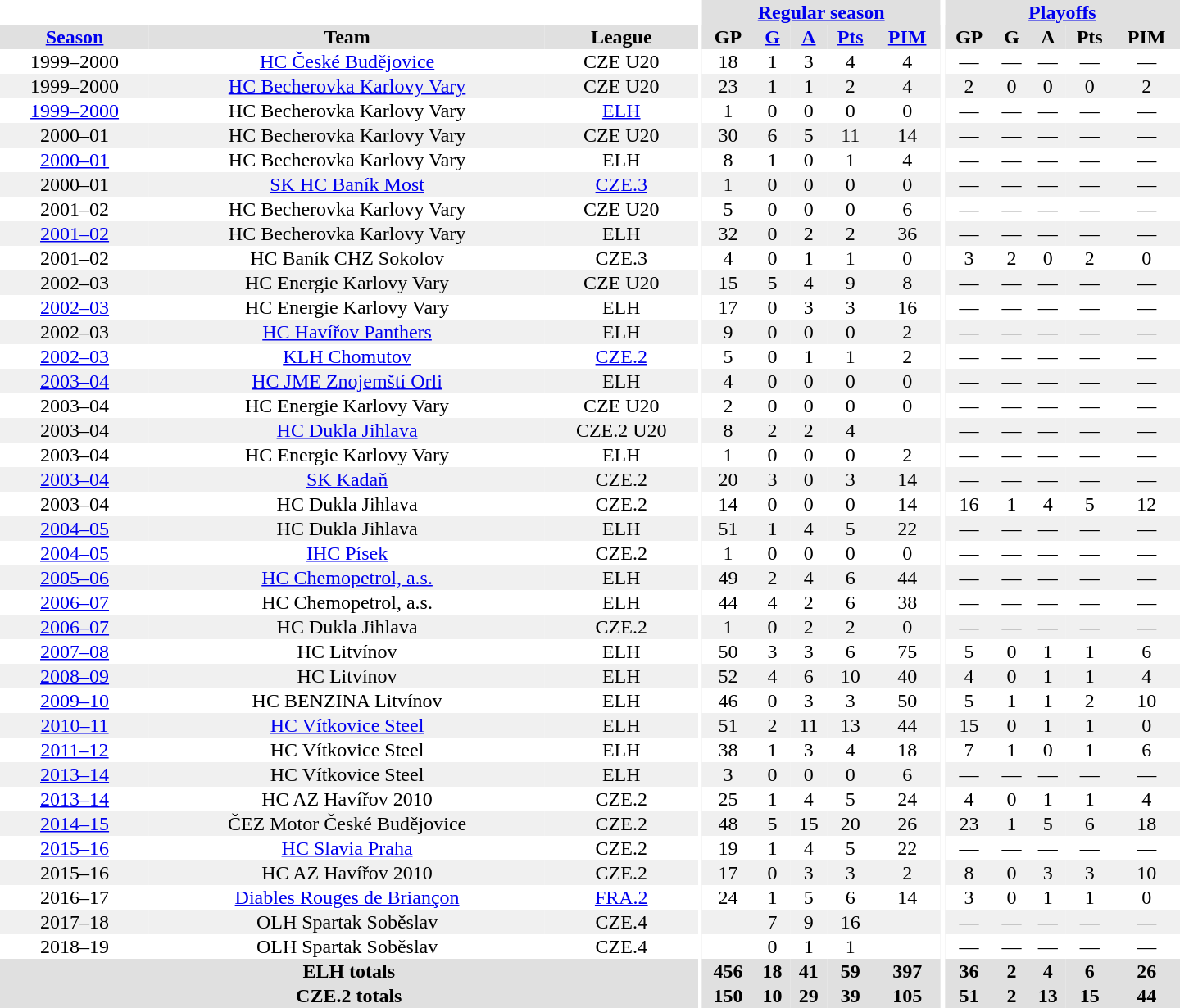<table border="0" cellpadding="1" cellspacing="0" style="text-align:center; width:60em">
<tr bgcolor="#e0e0e0">
<th colspan="3" bgcolor="#ffffff"></th>
<th rowspan="99" bgcolor="#ffffff"></th>
<th colspan="5"><a href='#'>Regular season</a></th>
<th rowspan="99" bgcolor="#ffffff"></th>
<th colspan="5"><a href='#'>Playoffs</a></th>
</tr>
<tr bgcolor="#e0e0e0">
<th><a href='#'>Season</a></th>
<th>Team</th>
<th>League</th>
<th>GP</th>
<th><a href='#'>G</a></th>
<th><a href='#'>A</a></th>
<th><a href='#'>Pts</a></th>
<th><a href='#'>PIM</a></th>
<th>GP</th>
<th>G</th>
<th>A</th>
<th>Pts</th>
<th>PIM</th>
</tr>
<tr>
<td>1999–2000</td>
<td><a href='#'>HC České Budějovice</a></td>
<td>CZE U20</td>
<td>18</td>
<td>1</td>
<td>3</td>
<td>4</td>
<td>4</td>
<td>—</td>
<td>—</td>
<td>—</td>
<td>—</td>
<td>—</td>
</tr>
<tr bgcolor="#f0f0f0">
<td>1999–2000</td>
<td><a href='#'>HC Becherovka Karlovy Vary</a></td>
<td>CZE U20</td>
<td>23</td>
<td>1</td>
<td>1</td>
<td>2</td>
<td>4</td>
<td>2</td>
<td>0</td>
<td>0</td>
<td>0</td>
<td>2</td>
</tr>
<tr>
<td><a href='#'>1999–2000</a></td>
<td>HC Becherovka Karlovy Vary</td>
<td><a href='#'>ELH</a></td>
<td>1</td>
<td>0</td>
<td>0</td>
<td>0</td>
<td>0</td>
<td>—</td>
<td>—</td>
<td>—</td>
<td>—</td>
<td>—</td>
</tr>
<tr bgcolor="#f0f0f0">
<td>2000–01</td>
<td>HC Becherovka Karlovy Vary</td>
<td>CZE U20</td>
<td>30</td>
<td>6</td>
<td>5</td>
<td>11</td>
<td>14</td>
<td>—</td>
<td>—</td>
<td>—</td>
<td>—</td>
<td>—</td>
</tr>
<tr>
<td><a href='#'>2000–01</a></td>
<td>HC Becherovka Karlovy Vary</td>
<td>ELH</td>
<td>8</td>
<td>1</td>
<td>0</td>
<td>1</td>
<td>4</td>
<td>—</td>
<td>—</td>
<td>—</td>
<td>—</td>
<td>—</td>
</tr>
<tr bgcolor="#f0f0f0">
<td>2000–01</td>
<td><a href='#'>SK HC Baník Most</a></td>
<td><a href='#'>CZE.3</a></td>
<td>1</td>
<td>0</td>
<td>0</td>
<td>0</td>
<td>0</td>
<td>—</td>
<td>—</td>
<td>—</td>
<td>—</td>
<td>—</td>
</tr>
<tr>
<td>2001–02</td>
<td>HC Becherovka Karlovy Vary</td>
<td>CZE U20</td>
<td>5</td>
<td>0</td>
<td>0</td>
<td>0</td>
<td>6</td>
<td>—</td>
<td>—</td>
<td>—</td>
<td>—</td>
<td>—</td>
</tr>
<tr bgcolor="#f0f0f0">
<td><a href='#'>2001–02</a></td>
<td>HC Becherovka Karlovy Vary</td>
<td>ELH</td>
<td>32</td>
<td>0</td>
<td>2</td>
<td>2</td>
<td>36</td>
<td>—</td>
<td>—</td>
<td>—</td>
<td>—</td>
<td>—</td>
</tr>
<tr>
<td>2001–02</td>
<td>HC Baník CHZ Sokolov</td>
<td>CZE.3</td>
<td>4</td>
<td>0</td>
<td>1</td>
<td>1</td>
<td>0</td>
<td>3</td>
<td>2</td>
<td>0</td>
<td>2</td>
<td>0</td>
</tr>
<tr bgcolor="#f0f0f0">
<td>2002–03</td>
<td>HC Energie Karlovy Vary</td>
<td>CZE U20</td>
<td>15</td>
<td>5</td>
<td>4</td>
<td>9</td>
<td>8</td>
<td>—</td>
<td>—</td>
<td>—</td>
<td>—</td>
<td>—</td>
</tr>
<tr>
<td><a href='#'>2002–03</a></td>
<td>HC Energie Karlovy Vary</td>
<td>ELH</td>
<td>17</td>
<td>0</td>
<td>3</td>
<td>3</td>
<td>16</td>
<td>—</td>
<td>—</td>
<td>—</td>
<td>—</td>
<td>—</td>
</tr>
<tr bgcolor="#f0f0f0">
<td>2002–03</td>
<td><a href='#'>HC Havířov Panthers</a></td>
<td>ELH</td>
<td>9</td>
<td>0</td>
<td>0</td>
<td>0</td>
<td>2</td>
<td>—</td>
<td>—</td>
<td>—</td>
<td>—</td>
<td>—</td>
</tr>
<tr>
<td><a href='#'>2002–03</a></td>
<td><a href='#'>KLH Chomutov</a></td>
<td><a href='#'>CZE.2</a></td>
<td>5</td>
<td>0</td>
<td>1</td>
<td>1</td>
<td>2</td>
<td>—</td>
<td>—</td>
<td>—</td>
<td>—</td>
<td>—</td>
</tr>
<tr bgcolor="#f0f0f0">
<td><a href='#'>2003–04</a></td>
<td><a href='#'>HC JME Znojemští Orli</a></td>
<td>ELH</td>
<td>4</td>
<td>0</td>
<td>0</td>
<td>0</td>
<td>0</td>
<td>—</td>
<td>—</td>
<td>—</td>
<td>—</td>
<td>—</td>
</tr>
<tr>
<td>2003–04</td>
<td>HC Energie Karlovy Vary</td>
<td>CZE U20</td>
<td>2</td>
<td>0</td>
<td>0</td>
<td>0</td>
<td>0</td>
<td>—</td>
<td>—</td>
<td>—</td>
<td>—</td>
<td>—</td>
</tr>
<tr bgcolor="#f0f0f0">
<td>2003–04</td>
<td><a href='#'>HC Dukla Jihlava</a></td>
<td>CZE.2 U20</td>
<td>8</td>
<td>2</td>
<td>2</td>
<td>4</td>
<td></td>
<td>—</td>
<td>—</td>
<td>—</td>
<td>—</td>
<td>—</td>
</tr>
<tr>
<td>2003–04</td>
<td>HC Energie Karlovy Vary</td>
<td>ELH</td>
<td>1</td>
<td>0</td>
<td>0</td>
<td>0</td>
<td>2</td>
<td>—</td>
<td>—</td>
<td>—</td>
<td>—</td>
<td>—</td>
</tr>
<tr bgcolor="#f0f0f0">
<td><a href='#'>2003–04</a></td>
<td><a href='#'>SK Kadaň</a></td>
<td>CZE.2</td>
<td>20</td>
<td>3</td>
<td>0</td>
<td>3</td>
<td>14</td>
<td>—</td>
<td>—</td>
<td>—</td>
<td>—</td>
<td>—</td>
</tr>
<tr>
<td>2003–04</td>
<td>HC Dukla Jihlava</td>
<td>CZE.2</td>
<td>14</td>
<td>0</td>
<td>0</td>
<td>0</td>
<td>14</td>
<td>16</td>
<td>1</td>
<td>4</td>
<td>5</td>
<td>12</td>
</tr>
<tr bgcolor="#f0f0f0">
<td><a href='#'>2004–05</a></td>
<td>HC Dukla Jihlava</td>
<td>ELH</td>
<td>51</td>
<td>1</td>
<td>4</td>
<td>5</td>
<td>22</td>
<td>—</td>
<td>—</td>
<td>—</td>
<td>—</td>
<td>—</td>
</tr>
<tr>
<td><a href='#'>2004–05</a></td>
<td><a href='#'>IHC Písek</a></td>
<td>CZE.2</td>
<td>1</td>
<td>0</td>
<td>0</td>
<td>0</td>
<td>0</td>
<td>—</td>
<td>—</td>
<td>—</td>
<td>—</td>
<td>—</td>
</tr>
<tr bgcolor="#f0f0f0">
<td><a href='#'>2005–06</a></td>
<td><a href='#'>HC Chemopetrol, a.s.</a></td>
<td>ELH</td>
<td>49</td>
<td>2</td>
<td>4</td>
<td>6</td>
<td>44</td>
<td>—</td>
<td>—</td>
<td>—</td>
<td>—</td>
<td>—</td>
</tr>
<tr>
<td><a href='#'>2006–07</a></td>
<td>HC Chemopetrol, a.s.</td>
<td>ELH</td>
<td>44</td>
<td>4</td>
<td>2</td>
<td>6</td>
<td>38</td>
<td>—</td>
<td>—</td>
<td>—</td>
<td>—</td>
<td>—</td>
</tr>
<tr bgcolor="#f0f0f0">
<td><a href='#'>2006–07</a></td>
<td>HC Dukla Jihlava</td>
<td>CZE.2</td>
<td>1</td>
<td>0</td>
<td>2</td>
<td>2</td>
<td>0</td>
<td>—</td>
<td>—</td>
<td>—</td>
<td>—</td>
<td>—</td>
</tr>
<tr>
<td><a href='#'>2007–08</a></td>
<td>HC Litvínov</td>
<td>ELH</td>
<td>50</td>
<td>3</td>
<td>3</td>
<td>6</td>
<td>75</td>
<td>5</td>
<td>0</td>
<td>1</td>
<td>1</td>
<td>6</td>
</tr>
<tr bgcolor="#f0f0f0">
<td><a href='#'>2008–09</a></td>
<td>HC Litvínov</td>
<td>ELH</td>
<td>52</td>
<td>4</td>
<td>6</td>
<td>10</td>
<td>40</td>
<td>4</td>
<td>0</td>
<td>1</td>
<td>1</td>
<td>4</td>
</tr>
<tr>
<td><a href='#'>2009–10</a></td>
<td>HC BENZINA Litvínov</td>
<td>ELH</td>
<td>46</td>
<td>0</td>
<td>3</td>
<td>3</td>
<td>50</td>
<td>5</td>
<td>1</td>
<td>1</td>
<td>2</td>
<td>10</td>
</tr>
<tr bgcolor="#f0f0f0">
<td><a href='#'>2010–11</a></td>
<td><a href='#'>HC Vítkovice Steel</a></td>
<td>ELH</td>
<td>51</td>
<td>2</td>
<td>11</td>
<td>13</td>
<td>44</td>
<td>15</td>
<td>0</td>
<td>1</td>
<td>1</td>
<td>0</td>
</tr>
<tr>
<td><a href='#'>2011–12</a></td>
<td>HC Vítkovice Steel</td>
<td>ELH</td>
<td>38</td>
<td>1</td>
<td>3</td>
<td>4</td>
<td>18</td>
<td>7</td>
<td>1</td>
<td>0</td>
<td>1</td>
<td>6</td>
</tr>
<tr bgcolor="#f0f0f0">
<td><a href='#'>2013–14</a></td>
<td>HC Vítkovice Steel</td>
<td>ELH</td>
<td>3</td>
<td>0</td>
<td>0</td>
<td>0</td>
<td>6</td>
<td>—</td>
<td>—</td>
<td>—</td>
<td>—</td>
<td>—</td>
</tr>
<tr>
<td><a href='#'>2013–14</a></td>
<td>HC AZ Havířov 2010</td>
<td>CZE.2</td>
<td>25</td>
<td>1</td>
<td>4</td>
<td>5</td>
<td>24</td>
<td>4</td>
<td>0</td>
<td>1</td>
<td>1</td>
<td>4</td>
</tr>
<tr bgcolor="#f0f0f0">
<td><a href='#'>2014–15</a></td>
<td>ČEZ Motor České Budějovice</td>
<td>CZE.2</td>
<td>48</td>
<td>5</td>
<td>15</td>
<td>20</td>
<td>26</td>
<td>23</td>
<td>1</td>
<td>5</td>
<td>6</td>
<td>18</td>
</tr>
<tr>
<td><a href='#'>2015–16</a></td>
<td><a href='#'>HC Slavia Praha</a></td>
<td>CZE.2</td>
<td>19</td>
<td>1</td>
<td>4</td>
<td>5</td>
<td>22</td>
<td>—</td>
<td>—</td>
<td>—</td>
<td>—</td>
<td>—</td>
</tr>
<tr bgcolor="#f0f0f0">
<td>2015–16</td>
<td>HC AZ Havířov 2010</td>
<td>CZE.2</td>
<td>17</td>
<td>0</td>
<td>3</td>
<td>3</td>
<td>2</td>
<td>8</td>
<td>0</td>
<td>3</td>
<td>3</td>
<td>10</td>
</tr>
<tr>
<td>2016–17</td>
<td><a href='#'>Diables Rouges de Briançon</a></td>
<td><a href='#'>FRA.2</a></td>
<td>24</td>
<td>1</td>
<td>5</td>
<td>6</td>
<td>14</td>
<td>3</td>
<td>0</td>
<td>1</td>
<td>1</td>
<td>0</td>
</tr>
<tr bgcolor="#f0f0f0">
<td>2017–18</td>
<td>OLH Spartak Soběslav</td>
<td>CZE.4</td>
<td></td>
<td>7</td>
<td>9</td>
<td>16</td>
<td></td>
<td>—</td>
<td>—</td>
<td>—</td>
<td>—</td>
<td>—</td>
</tr>
<tr>
<td>2018–19</td>
<td>OLH Spartak Soběslav</td>
<td>CZE.4</td>
<td></td>
<td>0</td>
<td>1</td>
<td>1</td>
<td></td>
<td>—</td>
<td>—</td>
<td>—</td>
<td>—</td>
<td>—</td>
</tr>
<tr bgcolor="#e0e0e0">
<th colspan="3">ELH totals</th>
<th>456</th>
<th>18</th>
<th>41</th>
<th>59</th>
<th>397</th>
<th>36</th>
<th>2</th>
<th>4</th>
<th>6</th>
<th>26</th>
</tr>
<tr bgcolor="#e0e0e0">
<th colspan="3">CZE.2 totals</th>
<th>150</th>
<th>10</th>
<th>29</th>
<th>39</th>
<th>105</th>
<th>51</th>
<th>2</th>
<th>13</th>
<th>15</th>
<th>44</th>
</tr>
</table>
